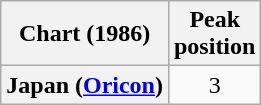<table class="wikitable plainrowheaders" style="text-align:center">
<tr>
<th>Chart (1986)</th>
<th>Peak<br>position</th>
</tr>
<tr>
<th scope="row">Japan (<a href='#'>Oricon</a>)</th>
<td>3</td>
</tr>
</table>
